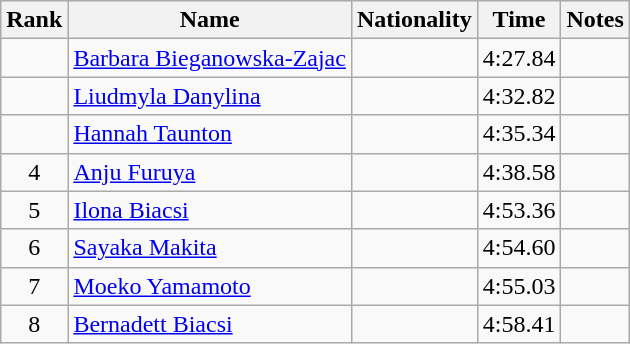<table class="wikitable sortable" style="text-align:center">
<tr>
<th>Rank</th>
<th>Name</th>
<th>Nationality</th>
<th>Time</th>
<th>Notes</th>
</tr>
<tr>
<td></td>
<td align="left"><a href='#'>Barbara Bieganowska-Zajac</a></td>
<td align="left"></td>
<td>4:27.84</td>
<td></td>
</tr>
<tr>
<td></td>
<td align="left"><a href='#'>Liudmyla Danylina</a></td>
<td align="left"></td>
<td>4:32.82</td>
<td></td>
</tr>
<tr>
<td></td>
<td align="left"><a href='#'>Hannah Taunton</a></td>
<td align="left"></td>
<td>4:35.34</td>
<td></td>
</tr>
<tr>
<td>4</td>
<td align="left"><a href='#'>Anju Furuya</a></td>
<td align="left"></td>
<td>4:38.58</td>
<td></td>
</tr>
<tr>
<td>5</td>
<td align="left"><a href='#'>Ilona Biacsi</a></td>
<td align="left"></td>
<td>4:53.36</td>
<td></td>
</tr>
<tr>
<td>6</td>
<td align="left"><a href='#'>Sayaka Makita</a></td>
<td align="left"></td>
<td>4:54.60</td>
<td></td>
</tr>
<tr>
<td>7</td>
<td align="left"><a href='#'>Moeko Yamamoto</a></td>
<td align="left"></td>
<td>4:55.03</td>
<td></td>
</tr>
<tr>
<td>8</td>
<td align="left"><a href='#'>Bernadett Biacsi</a></td>
<td align="left"></td>
<td>4:58.41</td>
<td></td>
</tr>
</table>
